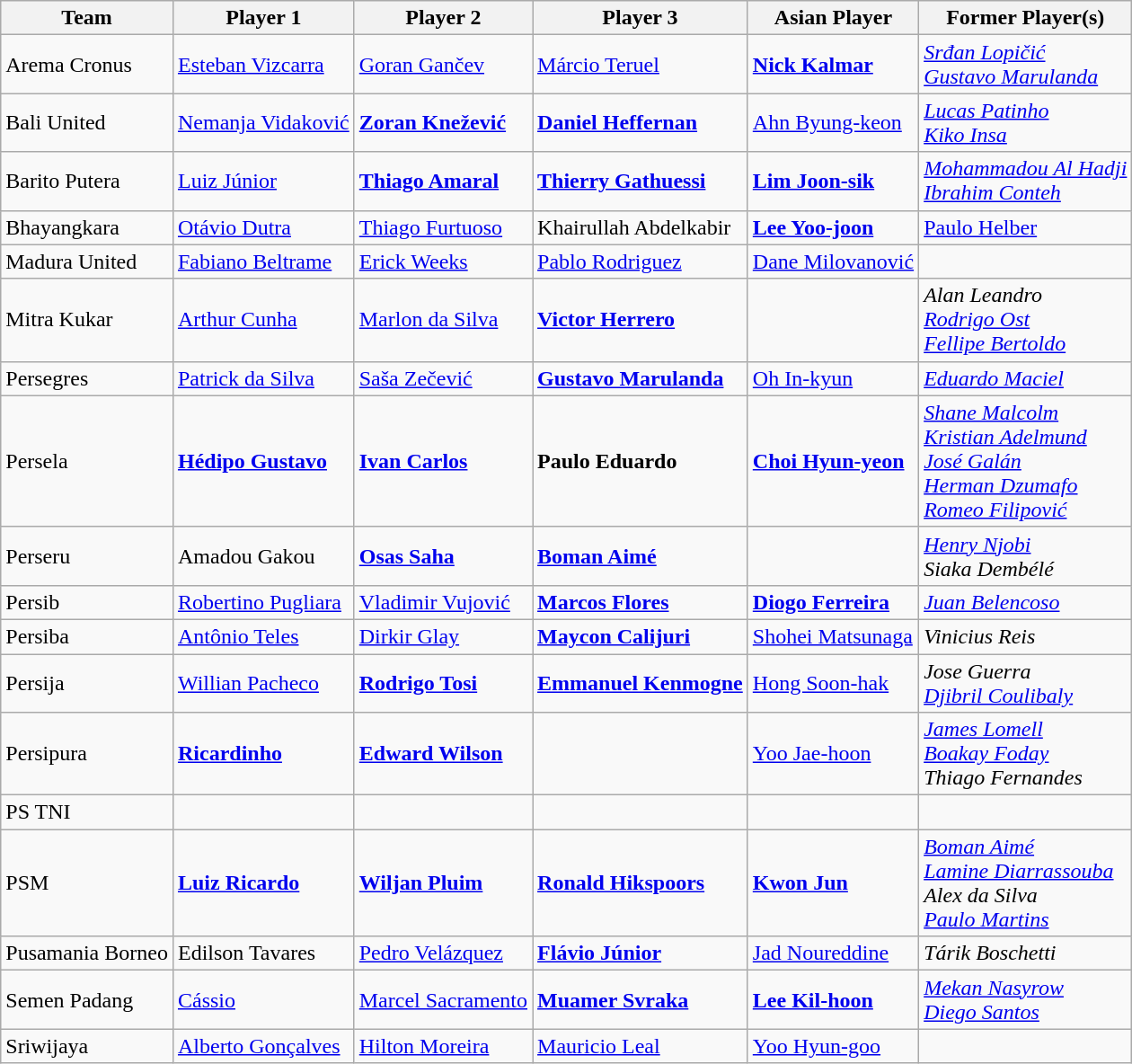<table class="wikitable">
<tr>
<th>Team</th>
<th>Player 1</th>
<th>Player 2</th>
<th>Player 3</th>
<th>Asian Player</th>
<th>Former Player(s)</th>
</tr>
<tr>
<td>Arema Cronus</td>
<td> <a href='#'>Esteban Vizcarra</a></td>
<td> <a href='#'>Goran Gančev</a></td>
<td> <a href='#'>Márcio Teruel</a></td>
<td> <strong><a href='#'>Nick Kalmar</a></strong></td>
<td> <em><a href='#'>Srđan Lopičić</a></em><br> <em><a href='#'>Gustavo Marulanda</a></em></td>
</tr>
<tr>
<td>Bali United</td>
<td> <a href='#'>Nemanja Vidaković</a></td>
<td> <strong><a href='#'>Zoran Knežević</a></strong></td>
<td> <strong><a href='#'>Daniel Heffernan</a></strong></td>
<td> <a href='#'>Ahn Byung-keon</a></td>
<td> <em><a href='#'>Lucas Patinho</a></em><br> <em><a href='#'>Kiko Insa</a></em></td>
</tr>
<tr>
<td>Barito Putera</td>
<td> <a href='#'>Luiz Júnior</a></td>
<td> <strong><a href='#'>Thiago Amaral</a></strong></td>
<td> <strong><a href='#'>Thierry Gathuessi</a></strong></td>
<td> <strong><a href='#'>Lim Joon-sik</a></strong></td>
<td> <em><a href='#'>Mohammadou Al Hadji</a></em><br> <em><a href='#'>Ibrahim Conteh</a></em></td>
</tr>
<tr>
<td>Bhayangkara</td>
<td> <a href='#'>Otávio Dutra</a></td>
<td> <a href='#'>Thiago Furtuoso</a></td>
<td> Khairullah Abdelkabir</td>
<td> <strong><a href='#'>Lee Yoo-joon</a></strong></td>
<td> <a href='#'>Paulo Helber</a></td>
</tr>
<tr>
<td>Madura United</td>
<td> <a href='#'>Fabiano Beltrame</a></td>
<td> <a href='#'>Erick Weeks</a></td>
<td> <a href='#'>Pablo Rodriguez</a></td>
<td> <a href='#'>Dane Milovanović</a></td>
<td></td>
</tr>
<tr>
<td>Mitra Kukar</td>
<td> <a href='#'>Arthur Cunha</a></td>
<td> <a href='#'>Marlon da Silva</a></td>
<td> <strong><a href='#'>Victor Herrero</a></strong></td>
<td></td>
<td> <em>Alan Leandro</em><br> <em><a href='#'>Rodrigo Ost</a></em><br> <em><a href='#'>Fellipe Bertoldo</a></em></td>
</tr>
<tr>
<td>Persegres</td>
<td> <a href='#'>Patrick da Silva</a></td>
<td> <a href='#'>Saša Zečević</a></td>
<td> <strong><a href='#'>Gustavo Marulanda</a></strong></td>
<td> <a href='#'>Oh In-kyun</a></td>
<td> <em><a href='#'>Eduardo Maciel</a></em></td>
</tr>
<tr>
<td>Persela</td>
<td> <strong><a href='#'>Hédipo Gustavo</a></strong></td>
<td> <strong><a href='#'>Ivan Carlos</a></strong></td>
<td> <strong>Paulo Eduardo</strong></td>
<td> <strong><a href='#'>Choi Hyun-yeon</a></strong></td>
<td> <em><a href='#'>Shane Malcolm</a></em><br> <em><a href='#'>Kristian Adelmund</a></em><br> <em><a href='#'>José Galán</a></em><br> <em><a href='#'>Herman Dzumafo</a></em><br> <em><a href='#'>Romeo Filipović</a></em></td>
</tr>
<tr>
<td>Perseru</td>
<td> Amadou Gakou</td>
<td> <strong><a href='#'>Osas Saha</a></strong></td>
<td> <strong><a href='#'>Boman Aimé</a></strong></td>
<td></td>
<td> <em><a href='#'>Henry Njobi</a></em><br> <em>Siaka Dembélé</em></td>
</tr>
<tr>
<td>Persib</td>
<td> <a href='#'>Robertino Pugliara</a></td>
<td> <a href='#'>Vladimir Vujović</a></td>
<td> <strong><a href='#'>Marcos Flores</a></strong></td>
<td> <strong><a href='#'>Diogo Ferreira</a></strong></td>
<td> <em><a href='#'>Juan Belencoso</a></em></td>
</tr>
<tr>
<td>Persiba</td>
<td> <a href='#'>Antônio Teles</a></td>
<td> <a href='#'>Dirkir Glay</a></td>
<td> <strong><a href='#'>Maycon Calijuri</a></strong></td>
<td> <a href='#'>Shohei Matsunaga</a></td>
<td> <em>Vinicius Reis</em></td>
</tr>
<tr>
<td>Persija</td>
<td> <a href='#'>Willian Pacheco</a></td>
<td> <strong><a href='#'>Rodrigo Tosi</a></strong></td>
<td> <strong><a href='#'>Emmanuel Kenmogne</a></strong></td>
<td> <a href='#'>Hong Soon-hak</a></td>
<td> <em>Jose Guerra</em><br> <em><a href='#'>Djibril Coulibaly</a></em></td>
</tr>
<tr>
<td>Persipura</td>
<td> <strong><a href='#'>Ricardinho</a></strong></td>
<td> <strong><a href='#'>Edward Wilson</a></strong></td>
<td></td>
<td> <a href='#'>Yoo Jae-hoon</a></td>
<td> <em><a href='#'>James Lomell</a></em><br> <em><a href='#'>Boakay Foday</a></em><br> <em>Thiago Fernandes</em></td>
</tr>
<tr>
<td>PS TNI</td>
<td></td>
<td></td>
<td></td>
<td></td>
<td></td>
</tr>
<tr>
<td>PSM</td>
<td> <strong><a href='#'>Luiz Ricardo</a></strong></td>
<td> <strong><a href='#'>Wiljan Pluim</a></strong></td>
<td> <strong><a href='#'>Ronald Hikspoors</a></strong></td>
<td> <strong><a href='#'>Kwon Jun</a></strong></td>
<td> <em><a href='#'>Boman Aimé</a></em><br> <em><a href='#'>Lamine Diarrassouba</a></em><br> <em>Alex da Silva</em><br> <em><a href='#'>Paulo Martins</a></em></td>
</tr>
<tr>
<td>Pusamania Borneo</td>
<td> Edilson Tavares</td>
<td> <a href='#'>Pedro Velázquez</a></td>
<td> <strong><a href='#'>Flávio Júnior</a></strong></td>
<td> <a href='#'>Jad Noureddine</a></td>
<td> <em>Tárik Boschetti</em></td>
</tr>
<tr>
<td>Semen Padang</td>
<td> <a href='#'>Cássio</a></td>
<td> <a href='#'>Marcel Sacramento</a></td>
<td> <strong><a href='#'>Muamer Svraka</a></strong></td>
<td> <strong><a href='#'>Lee Kil-hoon</a></strong></td>
<td> <em><a href='#'>Mekan Nasyrow</a></em><br> <em><a href='#'>Diego Santos</a></em></td>
</tr>
<tr>
<td>Sriwijaya</td>
<td> <a href='#'>Alberto Gonçalves</a></td>
<td> <a href='#'>Hilton Moreira</a></td>
<td> <a href='#'>Mauricio Leal</a></td>
<td> <a href='#'>Yoo Hyun-goo</a></td>
<td></td>
</tr>
</table>
